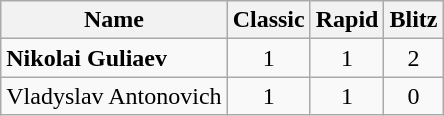<table class="wikitable">
<tr>
<th>Name</th>
<th>Classic</th>
<th>Rapid</th>
<th>Blitz</th>
</tr>
<tr align="center">
<td align="left"><strong> Nikolai Guliaev</strong></td>
<td>1</td>
<td>1</td>
<td>2</td>
</tr>
<tr align="center">
<td align="left"> Vladyslav Antonovich</td>
<td>1</td>
<td>1</td>
<td>0</td>
</tr>
</table>
